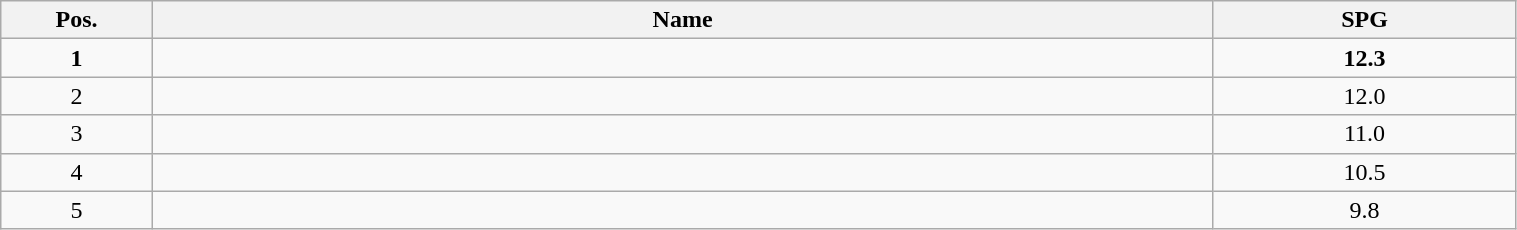<table class=wikitable width="80%">
<tr>
<th width="10%">Pos.</th>
<th width="70%">Name</th>
<th width="20%">SPG</th>
</tr>
<tr>
<td align=center><strong>1</strong></td>
<td><strong></strong></td>
<td align=center><strong>12.3</strong></td>
</tr>
<tr>
<td align=center>2</td>
<td></td>
<td align=center>12.0</td>
</tr>
<tr>
<td align=center>3</td>
<td></td>
<td align=center>11.0</td>
</tr>
<tr>
<td align=center>4</td>
<td></td>
<td align=center>10.5</td>
</tr>
<tr>
<td align=center>5</td>
<td></td>
<td align=center>9.8</td>
</tr>
</table>
